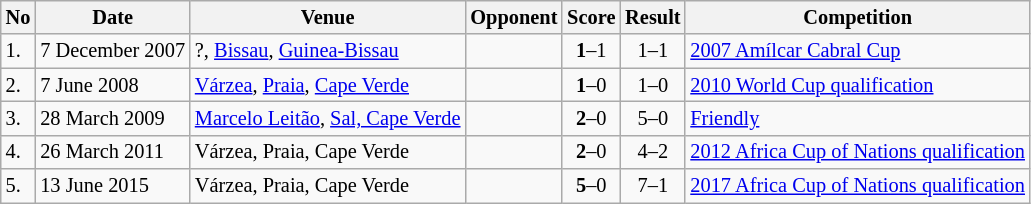<table class="wikitable" style="font-size:85%;">
<tr>
<th>No</th>
<th>Date</th>
<th>Venue</th>
<th>Opponent</th>
<th>Score</th>
<th>Result</th>
<th>Competition</th>
</tr>
<tr>
<td>1.</td>
<td>7 December 2007</td>
<td>?, <a href='#'>Bissau</a>, <a href='#'>Guinea-Bissau</a></td>
<td></td>
<td align=center><strong>1</strong>–1</td>
<td align=center>1–1</td>
<td><a href='#'>2007 Amílcar Cabral Cup</a></td>
</tr>
<tr>
<td>2.</td>
<td>7 June 2008</td>
<td><a href='#'>Várzea</a>, <a href='#'>Praia</a>, <a href='#'>Cape Verde</a></td>
<td></td>
<td align=center><strong>1</strong>–0</td>
<td align=center>1–0</td>
<td><a href='#'>2010 World Cup qualification</a></td>
</tr>
<tr>
<td>3.</td>
<td>28 March 2009</td>
<td><a href='#'>Marcelo Leitão</a>, <a href='#'>Sal, Cape Verde</a></td>
<td></td>
<td align=center><strong>2</strong>–0</td>
<td align=center>5–0</td>
<td><a href='#'>Friendly</a></td>
</tr>
<tr>
<td>4.</td>
<td>26 March 2011</td>
<td>Várzea, Praia, Cape Verde</td>
<td></td>
<td align=center><strong>2</strong>–0</td>
<td align=center>4–2</td>
<td><a href='#'>2012 Africa Cup of Nations qualification</a></td>
</tr>
<tr>
<td>5.</td>
<td>13 June 2015</td>
<td>Várzea, Praia, Cape Verde</td>
<td></td>
<td align=center><strong>5</strong>–0</td>
<td align=center>7–1</td>
<td><a href='#'>2017 Africa Cup of Nations qualification</a></td>
</tr>
</table>
